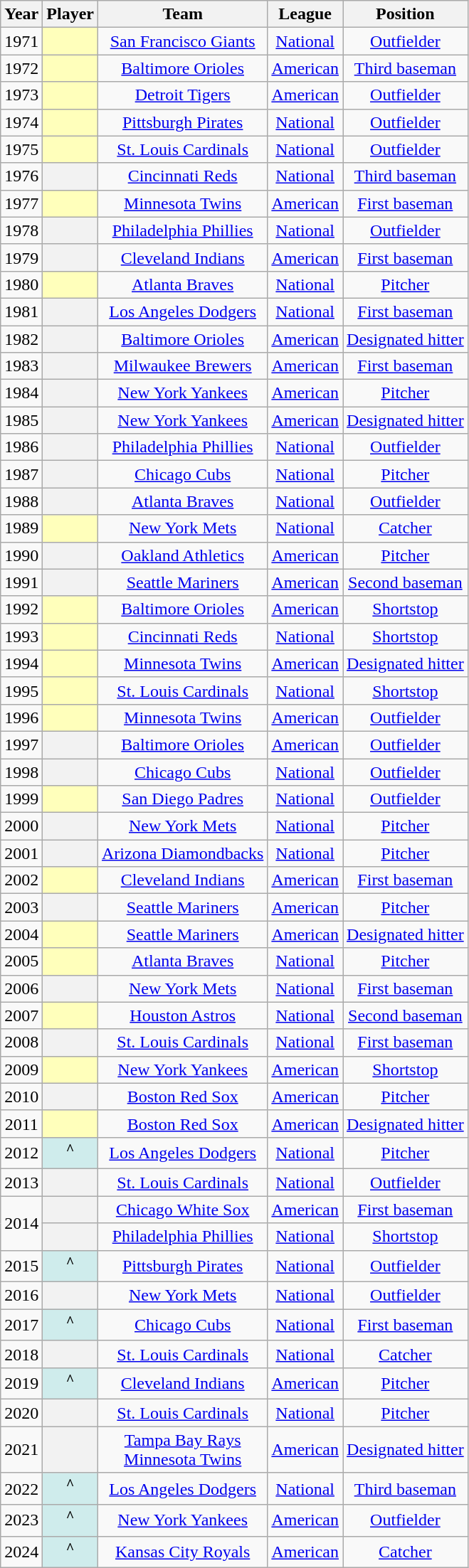<table class="wikitable sortable plainrowheaders" style="text-align:center">
<tr>
<th scope="col">Year</th>
<th scope="col">Player</th>
<th scope="col">Team</th>
<th scope="col">League</th>
<th scope="col">Position</th>
</tr>
<tr>
<td>1971</td>
<th scope="row" style="background:#ffb; text-align:center"> </th>
<td><a href='#'>San Francisco Giants</a></td>
<td><a href='#'>National</a></td>
<td><a href='#'>Outfielder</a></td>
</tr>
<tr>
<td>1972</td>
<th scope="row" style="background:#ffb; text-align:center"> </th>
<td><a href='#'>Baltimore Orioles</a></td>
<td><a href='#'>American</a></td>
<td><a href='#'>Third baseman</a></td>
</tr>
<tr>
<td>1973</td>
<th scope="row" style="background:#ffb; text-align:center"> </th>
<td><a href='#'>Detroit Tigers</a></td>
<td><a href='#'>American</a></td>
<td><a href='#'>Outfielder</a></td>
</tr>
<tr>
<td>1974</td>
<th scope="row" style="background:#ffb; text-align:center"> </th>
<td><a href='#'>Pittsburgh Pirates</a></td>
<td><a href='#'>National</a></td>
<td><a href='#'>Outfielder</a></td>
</tr>
<tr>
<td>1975</td>
<th scope="row" style="background:#ffb; text-align:center"> </th>
<td><a href='#'>St. Louis Cardinals</a></td>
<td><a href='#'>National</a></td>
<td><a href='#'>Outfielder</a></td>
</tr>
<tr>
<td>1976</td>
<th scope="row" style="text-align:center"></th>
<td><a href='#'>Cincinnati Reds</a></td>
<td><a href='#'>National</a></td>
<td><a href='#'>Third baseman</a></td>
</tr>
<tr>
<td>1977</td>
<th scope="row" style="background:#ffb; text-align:center"> </th>
<td><a href='#'>Minnesota Twins</a></td>
<td><a href='#'>American</a></td>
<td><a href='#'>First baseman</a></td>
</tr>
<tr>
<td>1978</td>
<th scope="row" style="text-align:center"></th>
<td><a href='#'>Philadelphia Phillies</a></td>
<td><a href='#'>National</a></td>
<td><a href='#'>Outfielder</a></td>
</tr>
<tr>
<td>1979</td>
<th scope="row" style="text-align:center"></th>
<td><a href='#'>Cleveland Indians</a></td>
<td><a href='#'>American</a></td>
<td><a href='#'>First baseman</a></td>
</tr>
<tr>
<td>1980</td>
<th scope="row" style="background:#ffb; text-align:center"> </th>
<td><a href='#'>Atlanta Braves</a></td>
<td><a href='#'>National</a></td>
<td><a href='#'>Pitcher</a></td>
</tr>
<tr>
<td>1981</td>
<th scope="row" style="text-align:center"></th>
<td><a href='#'>Los Angeles Dodgers</a></td>
<td><a href='#'>National</a></td>
<td><a href='#'>First baseman</a></td>
</tr>
<tr>
<td>1982</td>
<th scope="row" style="text-align:center"></th>
<td><a href='#'>Baltimore Orioles</a></td>
<td><a href='#'>American</a></td>
<td><a href='#'>Designated hitter</a></td>
</tr>
<tr>
<td>1983</td>
<th scope="row" style="text-align:center"></th>
<td><a href='#'>Milwaukee Brewers</a></td>
<td><a href='#'>American</a></td>
<td><a href='#'>First baseman</a></td>
</tr>
<tr>
<td>1984</td>
<th scope="row" style="text-align:center"></th>
<td><a href='#'>New York Yankees</a></td>
<td><a href='#'>American</a></td>
<td><a href='#'>Pitcher</a></td>
</tr>
<tr>
<td>1985</td>
<th scope="row" style="text-align:center"></th>
<td><a href='#'>New York Yankees</a></td>
<td><a href='#'>American</a></td>
<td><a href='#'>Designated hitter</a></td>
</tr>
<tr>
<td>1986</td>
<th scope="row" style="text-align:center"></th>
<td><a href='#'>Philadelphia Phillies</a></td>
<td><a href='#'>National</a></td>
<td><a href='#'>Outfielder</a></td>
</tr>
<tr>
<td>1987</td>
<th scope="row" style="text-align:center"></th>
<td><a href='#'>Chicago Cubs</a></td>
<td><a href='#'>National</a></td>
<td><a href='#'>Pitcher</a></td>
</tr>
<tr>
<td>1988</td>
<th scope="row" style="text-align:center"></th>
<td><a href='#'>Atlanta Braves</a></td>
<td><a href='#'>National</a></td>
<td><a href='#'>Outfielder</a></td>
</tr>
<tr>
<td>1989</td>
<th scope="row" style="background:#ffb; text-align:center"> </th>
<td><a href='#'>New York Mets</a></td>
<td><a href='#'>National</a></td>
<td><a href='#'>Catcher</a></td>
</tr>
<tr>
<td>1990</td>
<th scope="row" style="text-align:center"></th>
<td><a href='#'>Oakland Athletics</a></td>
<td><a href='#'>American</a></td>
<td><a href='#'>Pitcher</a></td>
</tr>
<tr>
<td>1991</td>
<th scope="row" style="text-align:center"></th>
<td><a href='#'>Seattle Mariners</a></td>
<td><a href='#'>American</a></td>
<td><a href='#'>Second baseman</a></td>
</tr>
<tr>
<td>1992</td>
<th scope="row" style="background:#ffb; text-align:center"> </th>
<td><a href='#'>Baltimore Orioles</a></td>
<td><a href='#'>American</a></td>
<td><a href='#'>Shortstop</a></td>
</tr>
<tr>
<td>1993</td>
<th scope="row" style="background:#ffb; text-align:center"> </th>
<td><a href='#'>Cincinnati Reds</a></td>
<td><a href='#'>National</a></td>
<td><a href='#'>Shortstop</a></td>
</tr>
<tr>
<td>1994</td>
<th scope="row" style="background:#ffb; text-align:center"> </th>
<td><a href='#'>Minnesota Twins</a></td>
<td><a href='#'>American</a></td>
<td><a href='#'>Designated hitter</a></td>
</tr>
<tr>
<td>1995</td>
<th scope="row" style="background:#ffb; text-align:center"> </th>
<td><a href='#'>St. Louis Cardinals</a></td>
<td><a href='#'>National</a></td>
<td><a href='#'>Shortstop</a></td>
</tr>
<tr>
<td>1996</td>
<th scope="row" style="background:#ffb; text-align:center"> </th>
<td><a href='#'>Minnesota Twins</a></td>
<td><a href='#'>American</a></td>
<td><a href='#'>Outfielder</a></td>
</tr>
<tr>
<td>1997</td>
<th scope="row" style="text-align:center"></th>
<td><a href='#'>Baltimore Orioles</a></td>
<td><a href='#'>American</a></td>
<td><a href='#'>Outfielder</a></td>
</tr>
<tr>
<td>1998</td>
<th scope="row" style="text-align:center"></th>
<td><a href='#'>Chicago Cubs</a></td>
<td><a href='#'>National</a></td>
<td><a href='#'>Outfielder</a></td>
</tr>
<tr>
<td>1999</td>
<th scope="row" style="background:#ffb; text-align:center"> </th>
<td><a href='#'>San Diego Padres</a></td>
<td><a href='#'>National</a></td>
<td><a href='#'>Outfielder</a></td>
</tr>
<tr>
<td>2000</td>
<th scope="row" style="text-align:center"></th>
<td><a href='#'>New York Mets</a></td>
<td><a href='#'>National</a></td>
<td><a href='#'>Pitcher</a></td>
</tr>
<tr>
<td>2001</td>
<th scope="row" style="text-align:center"></th>
<td><a href='#'>Arizona Diamondbacks</a></td>
<td><a href='#'>National</a></td>
<td><a href='#'>Pitcher</a></td>
</tr>
<tr>
<td>2002</td>
<th scope="row" style="background:#ffb; text-align:center"> </th>
<td><a href='#'>Cleveland Indians</a></td>
<td><a href='#'>American</a></td>
<td><a href='#'>First baseman</a></td>
</tr>
<tr>
<td>2003</td>
<th scope="row" style="text-align:center"></th>
<td><a href='#'>Seattle Mariners</a></td>
<td><a href='#'>American</a></td>
<td><a href='#'>Pitcher</a></td>
</tr>
<tr>
<td>2004</td>
<th scope="row" style="background:#ffb; text-align:center"> </th>
<td><a href='#'>Seattle Mariners</a></td>
<td><a href='#'>American</a></td>
<td><a href='#'>Designated hitter</a></td>
</tr>
<tr>
<td>2005</td>
<th scope="row" style="background:#ffb; text-align:center"> </th>
<td><a href='#'>Atlanta Braves</a></td>
<td><a href='#'>National</a></td>
<td><a href='#'>Pitcher</a></td>
</tr>
<tr>
<td>2006</td>
<th scope="row" style="text-align:center"></th>
<td><a href='#'>New York Mets</a></td>
<td><a href='#'>National</a></td>
<td><a href='#'>First baseman</a></td>
</tr>
<tr>
<td>2007</td>
<th scope="row" style="background:#ffb; text-align:center"> </th>
<td><a href='#'>Houston Astros</a></td>
<td><a href='#'>National</a></td>
<td><a href='#'>Second baseman</a></td>
</tr>
<tr>
<td>2008</td>
<th scope="row" style="text-align:center"></th>
<td><a href='#'>St. Louis Cardinals</a></td>
<td><a href='#'>National</a></td>
<td><a href='#'>First baseman</a></td>
</tr>
<tr>
<td>2009</td>
<th scope="row" style="background:#ffb; text-align:center"> </th>
<td><a href='#'>New York Yankees</a></td>
<td><a href='#'>American</a></td>
<td><a href='#'>Shortstop</a></td>
</tr>
<tr>
<td>2010</td>
<th scope="row" style="text-align:center"></th>
<td><a href='#'>Boston Red Sox</a></td>
<td><a href='#'>American</a></td>
<td><a href='#'>Pitcher</a></td>
</tr>
<tr>
<td>2011</td>
<th scope="row" style="background:#ffb; text-align:center"> </th>
<td><a href='#'>Boston Red Sox</a></td>
<td><a href='#'>American</a></td>
<td><a href='#'>Designated hitter</a></td>
</tr>
<tr>
<td>2012</td>
<th scope="row" style="background:#cfecec; text-align:center"><sup>^</sup></th>
<td><a href='#'>Los Angeles Dodgers</a></td>
<td><a href='#'>National</a></td>
<td><a href='#'>Pitcher</a></td>
</tr>
<tr>
<td>2013</td>
<th scope="row" style="text-align:center"></th>
<td><a href='#'>St. Louis Cardinals</a></td>
<td><a href='#'>National</a></td>
<td><a href='#'>Outfielder</a></td>
</tr>
<tr>
<td rowspan=2>2014</td>
<th scope="row" style="text-align:center"></th>
<td><a href='#'>Chicago White Sox</a></td>
<td><a href='#'>American</a></td>
<td><a href='#'>First baseman</a></td>
</tr>
<tr>
<th scope="row" style="text-align:center"></th>
<td><a href='#'>Philadelphia Phillies</a></td>
<td><a href='#'>National</a></td>
<td><a href='#'>Shortstop</a></td>
</tr>
<tr>
<td>2015</td>
<th scope="row" style="background:#cfecec; text-align:center"><sup>^</sup></th>
<td><a href='#'>Pittsburgh Pirates</a></td>
<td><a href='#'>National</a></td>
<td><a href='#'>Outfielder</a></td>
</tr>
<tr>
<td>2016</td>
<th scope="row" style="text-align:center"></th>
<td><a href='#'>New York Mets</a></td>
<td><a href='#'>National</a></td>
<td><a href='#'>Outfielder</a></td>
</tr>
<tr>
<td>2017</td>
<th scope="row" style="background:#cfecec; text-align:center"><sup>^</sup></th>
<td><a href='#'>Chicago Cubs</a></td>
<td><a href='#'>National</a></td>
<td><a href='#'>First baseman</a></td>
</tr>
<tr>
<td>2018</td>
<th scope="row" style="text-align:center"></th>
<td><a href='#'>St. Louis Cardinals</a></td>
<td><a href='#'>National</a></td>
<td><a href='#'>Catcher</a></td>
</tr>
<tr>
<td>2019</td>
<th scope="row" style="background:#cfecec; text-align:center"><sup>^</sup></th>
<td><a href='#'>Cleveland Indians</a></td>
<td><a href='#'>American</a></td>
<td><a href='#'>Pitcher</a></td>
</tr>
<tr>
<td>2020</td>
<th scope="row" style="text-align:center"></th>
<td><a href='#'>St. Louis Cardinals</a></td>
<td><a href='#'>National</a></td>
<td><a href='#'>Pitcher</a></td>
</tr>
<tr>
<td>2021</td>
<th scope="row" style="text-align:center"></th>
<td><a href='#'>Tampa Bay Rays</a><br><a href='#'>Minnesota Twins</a></td>
<td><a href='#'>American</a></td>
<td><a href='#'>Designated hitter</a></td>
</tr>
<tr>
<td>2022</td>
<th scope="row" style="background:#cfecec; text-align:center"><sup>^</sup></th>
<td><a href='#'>Los Angeles Dodgers</a></td>
<td><a href='#'>National</a></td>
<td><a href='#'>Third baseman</a></td>
</tr>
<tr>
<td>2023</td>
<th scope="row" style="background:#cfecec; text-align:center"><sup>^</sup></th>
<td><a href='#'>New York Yankees</a></td>
<td><a href='#'>American</a></td>
<td><a href='#'>Outfielder</a></td>
</tr>
<tr>
<td>2024</td>
<th scope="row" style="background:#cfecec; text-align:center"><sup>^</sup></th>
<td><a href='#'>Kansas City Royals</a></td>
<td><a href='#'>American</a></td>
<td><a href='#'>Catcher</a></td>
</tr>
</table>
